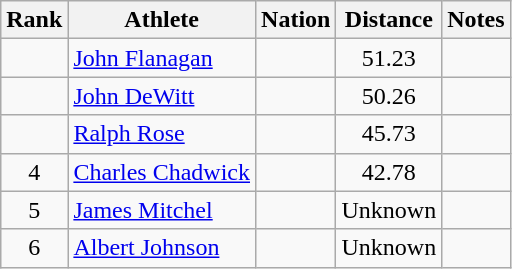<table class="wikitable sortable" style="text-align:center">
<tr>
<th>Rank</th>
<th>Athlete</th>
<th>Nation</th>
<th>Distance</th>
<th>Notes</th>
</tr>
<tr>
<td></td>
<td align=left><a href='#'>John Flanagan</a></td>
<td align=left></td>
<td>51.23</td>
<td></td>
</tr>
<tr>
<td></td>
<td align=left><a href='#'>John DeWitt</a></td>
<td align=left></td>
<td>50.26</td>
<td></td>
</tr>
<tr>
<td></td>
<td align=left><a href='#'>Ralph Rose</a></td>
<td align=left></td>
<td>45.73</td>
<td></td>
</tr>
<tr>
<td>4</td>
<td align=left><a href='#'>Charles Chadwick</a></td>
<td align=left></td>
<td>42.78</td>
<td></td>
</tr>
<tr>
<td>5</td>
<td align=left><a href='#'>James Mitchel</a></td>
<td align=left></td>
<td data-sort-value=2.00>Unknown</td>
<td></td>
</tr>
<tr>
<td>6</td>
<td align=left><a href='#'>Albert Johnson</a></td>
<td align=left></td>
<td data-sort-value=1.00>Unknown</td>
<td></td>
</tr>
</table>
